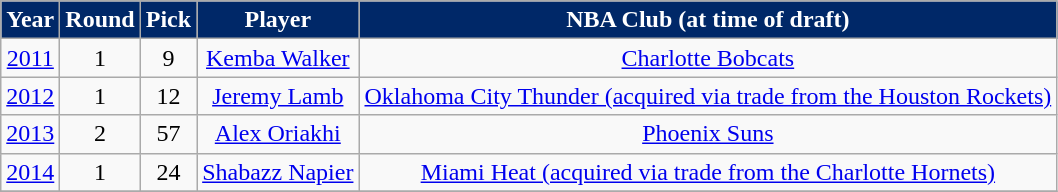<table class="wikitable" style="text-align:center">
<tr>
<th style="background:#002868;color:#FFFFFF;">Year</th>
<th style="background:#002868;color:#FFFFFF;">Round</th>
<th style="background:#002868;color:#FFFFFF;">Pick</th>
<th style="background:#002868;color:#FFFFFF;">Player</th>
<th style="background:#002868;color:#FFFFFF;">NBA Club (at time of draft)</th>
</tr>
<tr>
<td><a href='#'>2011</a></td>
<td>1</td>
<td>9</td>
<td><a href='#'>Kemba Walker</a></td>
<td><a href='#'>Charlotte Bobcats</a></td>
</tr>
<tr>
<td><a href='#'>2012</a></td>
<td>1</td>
<td>12</td>
<td><a href='#'>Jeremy Lamb</a></td>
<td><a href='#'>Oklahoma City Thunder (acquired via trade from the Houston Rockets)</a></td>
</tr>
<tr>
<td><a href='#'>2013</a></td>
<td>2</td>
<td>57</td>
<td><a href='#'>Alex Oriakhi</a></td>
<td><a href='#'>Phoenix Suns</a></td>
</tr>
<tr>
<td><a href='#'>2014</a></td>
<td>1</td>
<td>24</td>
<td><a href='#'>Shabazz Napier</a></td>
<td><a href='#'>Miami Heat (acquired via trade from the Charlotte Hornets)</a></td>
</tr>
<tr>
</tr>
</table>
